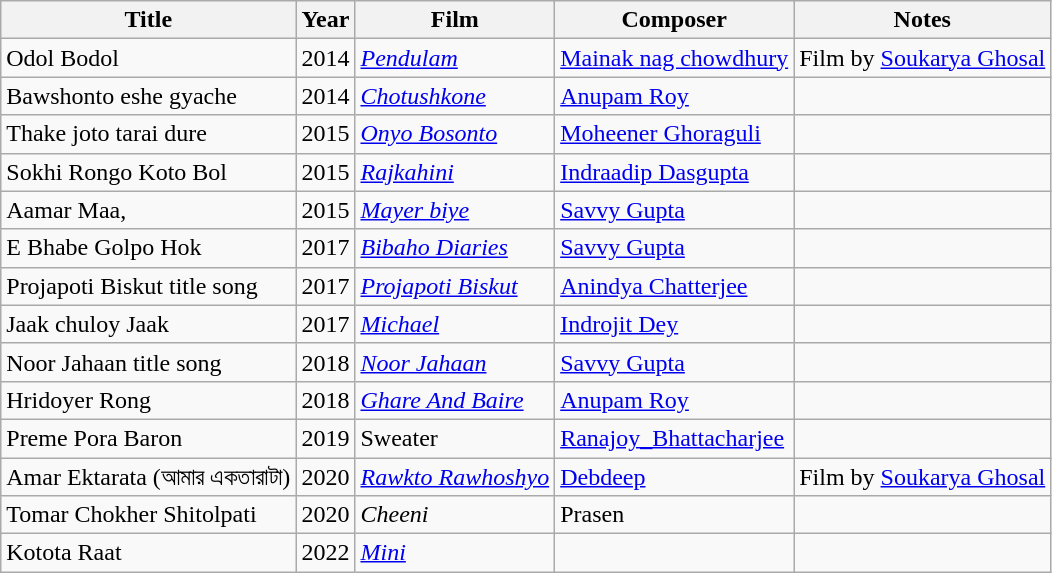<table class="wikitable sortable">
<tr>
<th>Title</th>
<th>Year</th>
<th>Film</th>
<th>Composer</th>
<th>Notes</th>
</tr>
<tr>
<td>Odol Bodol</td>
<td>2014</td>
<td><em><a href='#'>Pendulam</a></em></td>
<td><a href='#'>Mainak nag chowdhury</a></td>
<td>Film by <a href='#'>Soukarya Ghosal</a></td>
</tr>
<tr>
<td>Bawshonto eshe gyache</td>
<td>2014</td>
<td><em><a href='#'>Chotushkone</a></em></td>
<td><a href='#'>Anupam Roy</a></td>
<td></td>
</tr>
<tr>
<td>Thake joto tarai dure</td>
<td>2015</td>
<td><em><a href='#'>Onyo Bosonto</a></em></td>
<td><a href='#'>Moheener Ghoraguli</a></td>
<td></td>
</tr>
<tr>
<td>Sokhi Rongo Koto Bol</td>
<td>2015</td>
<td><em><a href='#'>Rajkahini</a></em></td>
<td><a href='#'>Indraadip Dasgupta</a></td>
<td></td>
</tr>
<tr>
<td>Aamar Maa,</td>
<td>2015</td>
<td><em><a href='#'>Mayer biye</a></em></td>
<td><a href='#'>Savvy Gupta</a></td>
<td></td>
</tr>
<tr>
<td>E Bhabe Golpo Hok</td>
<td>2017</td>
<td><em><a href='#'>Bibaho Diaries</a></em></td>
<td><a href='#'>Savvy Gupta</a></td>
<td></td>
</tr>
<tr>
<td>Projapoti Biskut title song</td>
<td>2017</td>
<td><em><a href='#'>Projapoti Biskut</a></em></td>
<td><a href='#'>Anindya Chatterjee</a></td>
<td></td>
</tr>
<tr>
<td>Jaak chuloy Jaak</td>
<td>2017</td>
<td><em><a href='#'>Michael</a></em></td>
<td><a href='#'>Indrojit Dey</a></td>
<td></td>
</tr>
<tr>
<td>Noor Jahaan title song</td>
<td>2018</td>
<td><em><a href='#'>Noor Jahaan</a></em></td>
<td><a href='#'>Savvy Gupta</a></td>
<td></td>
</tr>
<tr>
<td>Hridoyer Rong</td>
<td>2018</td>
<td><em><a href='#'>Ghare And Baire</a></em></td>
<td><a href='#'>Anupam Roy</a></td>
<td></td>
</tr>
<tr>
<td>Preme Pora Baron</td>
<td>2019</td>
<td>Sweater</td>
<td><a href='#'>Ranajoy_Bhattacharjee</a></td>
<td></td>
</tr>
<tr>
<td>Amar Ektarata (আমার একতারাটা)</td>
<td>2020</td>
<td><em><a href='#'>Rawkto Rawhoshyo</a></em></td>
<td><a href='#'>Debdeep</a></td>
<td>Film by <a href='#'>Soukarya Ghosal</a></td>
</tr>
<tr>
<td>Tomar Chokher Shitolpati</td>
<td>2020</td>
<td><em>Cheeni</em></td>
<td>Prasen</td>
<td></td>
</tr>
<tr>
<td>Kotota Raat</td>
<td>2022</td>
<td><a href='#'><em>Mini</em></a></td>
<td></td>
<td></td>
</tr>
</table>
